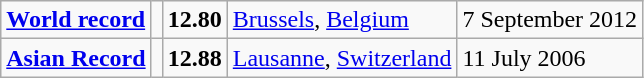<table class="wikitable">
<tr>
<td><strong><a href='#'>World record</a></strong></td>
<td></td>
<td><strong>12.80</strong></td>
<td><a href='#'>Brussels</a>, <a href='#'>Belgium</a></td>
<td>7 September 2012</td>
</tr>
<tr>
<td><strong><a href='#'>Asian Record</a></strong></td>
<td></td>
<td><strong>12.88</strong></td>
<td><a href='#'>Lausanne</a>, <a href='#'>Switzerland</a></td>
<td>11 July 2006</td>
</tr>
</table>
